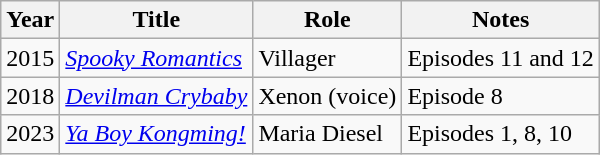<table class="wikitable sortable">
<tr>
<th>Year</th>
<th>Title</th>
<th>Role</th>
<th class="unsortable">Notes</th>
</tr>
<tr>
<td>2015</td>
<td><em><a href='#'>Spooky Romantics</a></em></td>
<td>Villager</td>
<td>Episodes 11 and 12</td>
</tr>
<tr>
<td>2018</td>
<td><em><a href='#'>Devilman Crybaby</a></em></td>
<td>Xenon (voice)</td>
<td>Episode 8</td>
</tr>
<tr>
<td>2023</td>
<td><em><a href='#'>Ya Boy Kongming!</a></em></td>
<td>Maria Diesel</td>
<td>Episodes 1, 8, 10</td>
</tr>
</table>
